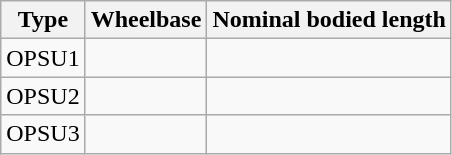<table class="wikitable">
<tr>
<th>Type</th>
<th>Wheelbase</th>
<th>Nominal bodied length</th>
</tr>
<tr>
<td>OPSU1</td>
<td></td>
<td></td>
</tr>
<tr>
<td>OPSU2</td>
<td></td>
<td></td>
</tr>
<tr>
<td>OPSU3</td>
<td></td>
<td></td>
</tr>
</table>
